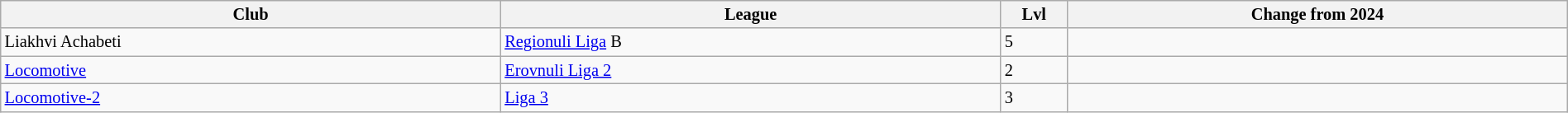<table class="wikitable sortable" width=100% style="font-size:85%">
<tr>
<th width=10%>Club</th>
<th width=10%>League</th>
<th width=1%>Lvl</th>
<th width=10%>Change from 2024</th>
</tr>
<tr>
<td>Liakhvi Achabeti</td>
<td><a href='#'>Regionuli Liga</a> B</td>
<td>5</td>
<td></td>
</tr>
<tr>
<td><a href='#'>Locomotive</a></td>
<td><a href='#'>Erovnuli Liga 2</a></td>
<td>2</td>
<td></td>
</tr>
<tr>
<td><a href='#'>Locomotive-2</a></td>
<td><a href='#'>Liga 3</a></td>
<td>3</td>
<td></td>
</tr>
</table>
